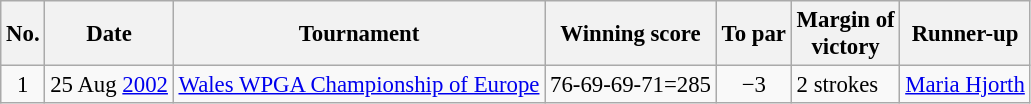<table class="wikitable " style="font-size:95%;">
<tr>
<th>No.</th>
<th>Date</th>
<th>Tournament</th>
<th>Winning score</th>
<th>To par</th>
<th>Margin of<br>victory</th>
<th>Runner-up</th>
</tr>
<tr>
<td align=center>1</td>
<td align=right>25 Aug <a href='#'>2002</a></td>
<td><a href='#'>Wales WPGA Championship of Europe</a></td>
<td align=right>76-69-69-71=285</td>
<td align=center>−3</td>
<td>2 strokes</td>
<td> <a href='#'>Maria Hjorth</a></td>
</tr>
</table>
